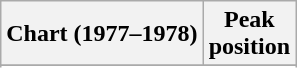<table class="wikitable sortable">
<tr>
<th>Chart (1977–1978)</th>
<th>Peak<br>position</th>
</tr>
<tr>
</tr>
<tr>
</tr>
</table>
